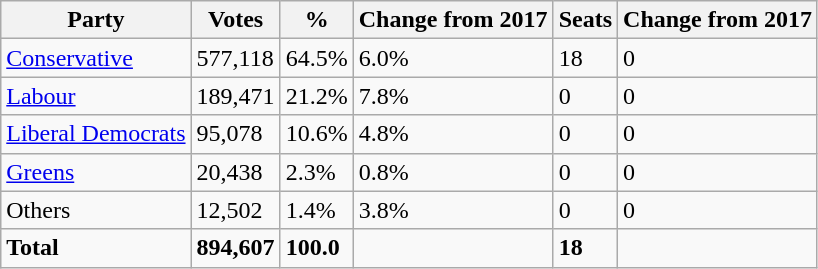<table class="wikitable">
<tr>
<th>Party</th>
<th>Votes</th>
<th>%</th>
<th>Change from 2017</th>
<th>Seats</th>
<th>Change from 2017</th>
</tr>
<tr>
<td><a href='#'>Conservative</a></td>
<td>577,118</td>
<td>64.5%</td>
<td>6.0%</td>
<td>18</td>
<td>0</td>
</tr>
<tr>
<td><a href='#'>Labour</a></td>
<td>189,471</td>
<td>21.2%</td>
<td>7.8%</td>
<td>0</td>
<td>0</td>
</tr>
<tr>
<td><a href='#'>Liberal Democrats</a></td>
<td>95,078</td>
<td>10.6%</td>
<td>4.8%</td>
<td>0</td>
<td>0</td>
</tr>
<tr>
<td><a href='#'>Greens</a></td>
<td>20,438</td>
<td>2.3%</td>
<td>0.8%</td>
<td>0</td>
<td>0</td>
</tr>
<tr>
<td>Others</td>
<td>12,502</td>
<td>1.4%</td>
<td>3.8%</td>
<td>0</td>
<td>0</td>
</tr>
<tr>
<td><strong>Total</strong></td>
<td><strong>894,607</strong></td>
<td><strong>100.0</strong></td>
<td></td>
<td><strong>18</strong></td>
<td></td>
</tr>
</table>
